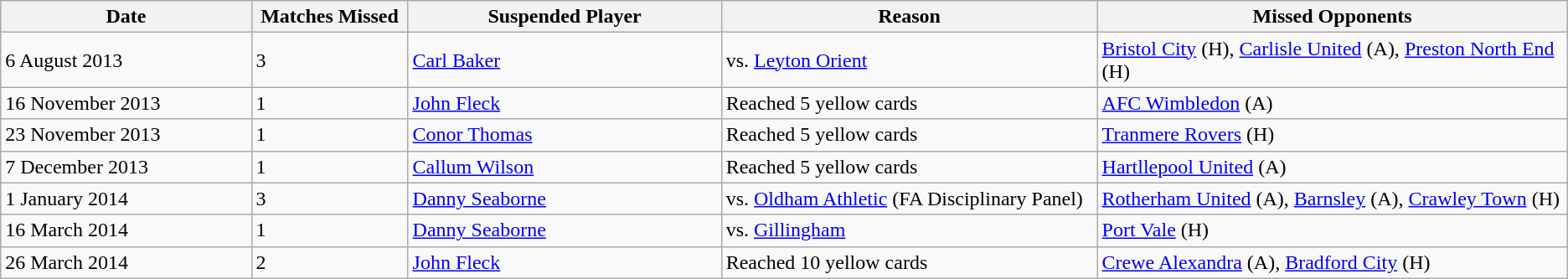<table class="wikitable">
<tr>
<th width=16%>Date</th>
<th width=10%>Matches Missed</th>
<th width=20%>Suspended Player</th>
<th width=24%>Reason</th>
<th width=30%>Missed Opponents</th>
</tr>
<tr>
<td>6 August 2013</td>
<td>3</td>
<td> <a href='#'>Carl Baker</a></td>
<td> vs. <a href='#'>Leyton Orient</a></td>
<td><a href='#'>Bristol City</a> (H), <a href='#'>Carlisle United</a> (A), <a href='#'>Preston North End</a> (H)</td>
</tr>
<tr>
<td>16 November 2013</td>
<td>1</td>
<td> <a href='#'>John Fleck</a></td>
<td>Reached 5 yellow cards</td>
<td><a href='#'>AFC Wimbledon</a> (A)</td>
</tr>
<tr>
<td>23 November 2013</td>
<td>1</td>
<td> <a href='#'>Conor Thomas</a></td>
<td>Reached 5 yellow cards</td>
<td><a href='#'>Tranmere Rovers</a> (H)</td>
</tr>
<tr>
<td>7 December 2013</td>
<td>1</td>
<td> <a href='#'>Callum Wilson</a></td>
<td>Reached 5 yellow cards</td>
<td><a href='#'>Hartllepool United</a> (A)</td>
</tr>
<tr>
<td>1 January 2014</td>
<td>3</td>
<td> <a href='#'>Danny Seaborne</a></td>
<td> vs. <a href='#'>Oldham Athletic</a> (FA Disciplinary Panel)</td>
<td><a href='#'>Rotherham United</a> (A), <a href='#'>Barnsley</a> (A), <a href='#'>Crawley Town</a> (H)</td>
</tr>
<tr>
<td>16 March 2014</td>
<td>1</td>
<td> <a href='#'>Danny Seaborne</a></td>
<td> vs. <a href='#'>Gillingham</a></td>
<td><a href='#'>Port Vale</a> (H)</td>
</tr>
<tr>
<td>26 March 2014</td>
<td>2</td>
<td> <a href='#'>John Fleck</a></td>
<td>Reached 10 yellow cards</td>
<td><a href='#'>Crewe Alexandra</a> (A), <a href='#'>Bradford City</a> (H)</td>
</tr>
</table>
